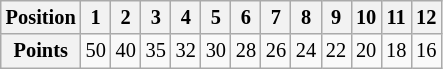<table class="wikitable" style="font-size: 85%">
<tr valign="top">
<th>Position</th>
<th>1</th>
<th>2</th>
<th>3</th>
<th>4</th>
<th>5</th>
<th>6</th>
<th>7</th>
<th>8</th>
<th>9</th>
<th>10</th>
<th>11</th>
<th>12</th>
</tr>
<tr>
<th>Points</th>
<td>50</td>
<td>40</td>
<td>35</td>
<td>32</td>
<td>30</td>
<td>28</td>
<td>26</td>
<td>24</td>
<td>22</td>
<td>20</td>
<td>18</td>
<td>16</td>
</tr>
</table>
